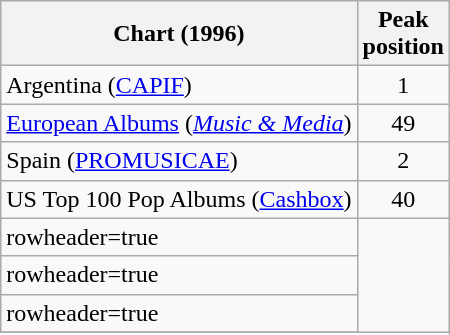<table class="wikitable sortable">
<tr>
<th align="left">Chart (1996)</th>
<th align="left">Peak<br>position</th>
</tr>
<tr>
<td rowheader=true>Argentina (<a href='#'>CAPIF</a>)</td>
<td align="center">1</td>
</tr>
<tr>
<td rowheader=true><a href='#'>European Albums</a> (<em><a href='#'>Music & Media</a></em>)</td>
<td align="center">49</td>
</tr>
<tr>
<td rowheader=true>Spain (<a href='#'>PROMUSICAE</a>)</td>
<td align="center">2</td>
</tr>
<tr>
<td rowheader=true>US Top 100 Pop Albums (<a href='#'>Cashbox</a>)</td>
<td align="center">40</td>
</tr>
<tr>
<td>rowheader=true</td>
</tr>
<tr>
<td>rowheader=true</td>
</tr>
<tr>
<td>rowheader=true</td>
</tr>
<tr>
</tr>
</table>
